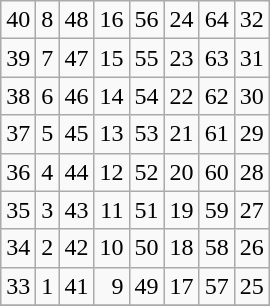<table class="wikitable" style="text-align:right">
<tr>
<td>40</td>
<td>8</td>
<td>48</td>
<td>16</td>
<td>56</td>
<td>24</td>
<td>64</td>
<td>32</td>
</tr>
<tr>
<td>39</td>
<td>7</td>
<td>47</td>
<td>15</td>
<td>55</td>
<td>23</td>
<td>63</td>
<td>31</td>
</tr>
<tr>
<td>38</td>
<td>6</td>
<td>46</td>
<td>14</td>
<td>54</td>
<td>22</td>
<td>62</td>
<td>30</td>
</tr>
<tr>
<td>37</td>
<td>5</td>
<td>45</td>
<td>13</td>
<td>53</td>
<td>21</td>
<td>61</td>
<td>29</td>
</tr>
<tr>
<td>36</td>
<td>4</td>
<td>44</td>
<td>12</td>
<td>52</td>
<td>20</td>
<td>60</td>
<td>28</td>
</tr>
<tr>
<td>35</td>
<td>3</td>
<td>43</td>
<td>11</td>
<td>51</td>
<td>19</td>
<td>59</td>
<td>27</td>
</tr>
<tr>
<td>34</td>
<td>2</td>
<td>42</td>
<td>10</td>
<td>50</td>
<td>18</td>
<td>58</td>
<td>26</td>
</tr>
<tr>
<td>33</td>
<td>1</td>
<td>41</td>
<td>9</td>
<td>49</td>
<td>17</td>
<td>57</td>
<td>25</td>
</tr>
<tr>
</tr>
</table>
